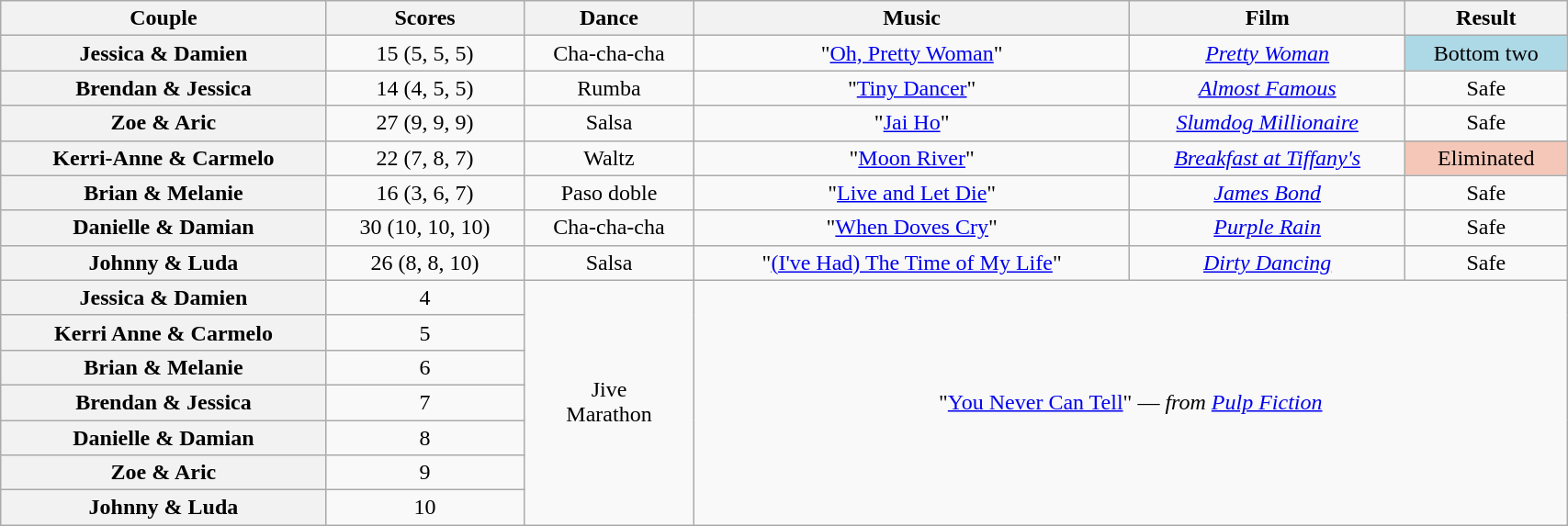<table class="wikitable sortable" style="text-align:center; width: 90%">
<tr>
<th scope="col">Couple</th>
<th scope="col">Scores</th>
<th scope="col" class="unsortable">Dance</th>
<th scope="col" class="unsortable">Music</th>
<th scope="col" class="unsortable">Film</th>
<th scope="col" class="unsortable">Result</th>
</tr>
<tr>
<th scope="row">Jessica & Damien</th>
<td>15 (5, 5, 5)</td>
<td>Cha-cha-cha</td>
<td>"<a href='#'>Oh, Pretty Woman</a>"</td>
<td><em><a href='#'>Pretty Woman</a></em></td>
<td bgcolor="lightblue">Bottom two</td>
</tr>
<tr>
<th scope="row">Brendan & Jessica</th>
<td>14 (4, 5, 5)</td>
<td>Rumba</td>
<td>"<a href='#'>Tiny Dancer</a>"</td>
<td><em><a href='#'>Almost Famous</a></em></td>
<td>Safe</td>
</tr>
<tr>
<th scope="row">Zoe & Aric</th>
<td>27 (9, 9, 9)</td>
<td>Salsa</td>
<td>"<a href='#'>Jai Ho</a>"</td>
<td><em><a href='#'>Slumdog Millionaire</a></em></td>
<td>Safe</td>
</tr>
<tr>
<th scope="row">Kerri-Anne & Carmelo</th>
<td>22 (7, 8, 7)</td>
<td>Waltz</td>
<td>"<a href='#'>Moon River</a>"</td>
<td><em><a href='#'>Breakfast at Tiffany's</a></em></td>
<td bgcolor="f4c7b8">Eliminated</td>
</tr>
<tr>
<th scope="row">Brian & Melanie</th>
<td>16 (3, 6, 7)</td>
<td>Paso doble</td>
<td>"<a href='#'>Live and Let Die</a>"</td>
<td><em><a href='#'>James Bond</a></em></td>
<td>Safe</td>
</tr>
<tr>
<th scope="row">Danielle & Damian</th>
<td>30 (10, 10, 10)</td>
<td>Cha-cha-cha</td>
<td>"<a href='#'>When Doves Cry</a>"</td>
<td><em><a href='#'>Purple Rain</a></em></td>
<td>Safe</td>
</tr>
<tr>
<th scope="row">Johnny & Luda</th>
<td>26 (8, 8, 10)</td>
<td>Salsa</td>
<td>"<a href='#'>(I've Had) The Time of My Life</a>"</td>
<td><em><a href='#'>Dirty Dancing</a></em></td>
<td>Safe</td>
</tr>
<tr>
<th scope="row">Jessica & Damien</th>
<td>4</td>
<td rowspan="7">Jive<br>Marathon</td>
<td colspan="3" rowspan="7">"<a href='#'>You Never Can Tell</a>" — <em>from <a href='#'>Pulp Fiction</a></em></td>
</tr>
<tr>
<th scope="row">Kerri Anne & Carmelo</th>
<td>5</td>
</tr>
<tr>
<th scope="row">Brian & Melanie</th>
<td>6</td>
</tr>
<tr>
<th scope="row">Brendan & Jessica</th>
<td>7</td>
</tr>
<tr>
<th scope="row">Danielle & Damian</th>
<td>8</td>
</tr>
<tr>
<th scope="row">Zoe & Aric</th>
<td>9</td>
</tr>
<tr>
<th scope="row">Johnny & Luda</th>
<td>10</td>
</tr>
</table>
